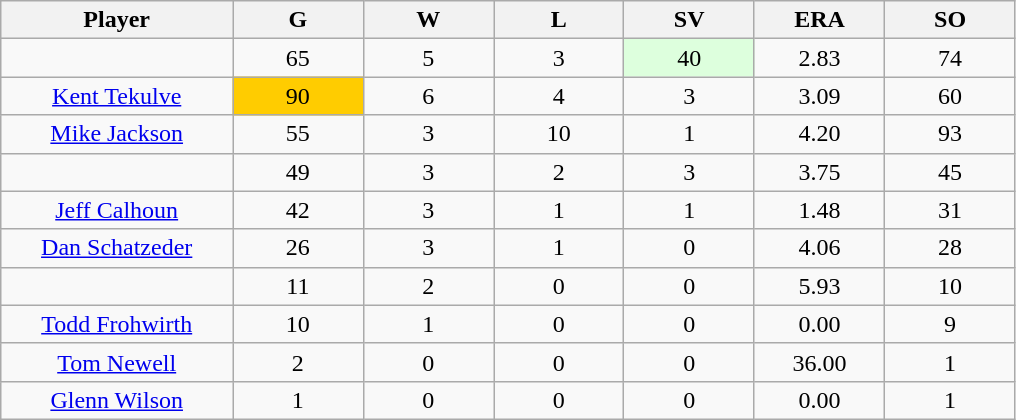<table class="wikitable sortable">
<tr>
<th bgcolor="#DDDDFF" width="16%">Player</th>
<th bgcolor="#DDDDFF" width="9%">G</th>
<th bgcolor="#DDDDFF" width="9%">W</th>
<th bgcolor="#DDDDFF" width="9%">L</th>
<th bgcolor="#DDDDFF" width="9%">SV</th>
<th bgcolor="#DDDDFF" width="9%">ERA</th>
<th bgcolor="#DDDDFF" width="9%">SO</th>
</tr>
<tr align="center">
<td></td>
<td>65</td>
<td>5</td>
<td>3</td>
<td style="background:#DDFFDD;">40</td>
<td>2.83</td>
<td>74</td>
</tr>
<tr align=center>
<td><a href='#'>Kent Tekulve</a></td>
<td style="background:#fc0;">90</td>
<td>6</td>
<td>4</td>
<td>3</td>
<td>3.09</td>
<td>60</td>
</tr>
<tr align="center">
<td><a href='#'>Mike Jackson</a></td>
<td>55</td>
<td>3</td>
<td>10</td>
<td>1</td>
<td>4.20</td>
<td>93</td>
</tr>
<tr align=center>
<td></td>
<td>49</td>
<td>3</td>
<td>2</td>
<td>3</td>
<td>3.75</td>
<td>45</td>
</tr>
<tr align="center">
<td><a href='#'>Jeff Calhoun</a></td>
<td>42</td>
<td>3</td>
<td>1</td>
<td>1</td>
<td>1.48</td>
<td>31</td>
</tr>
<tr align=center>
<td><a href='#'>Dan Schatzeder</a></td>
<td>26</td>
<td>3</td>
<td>1</td>
<td>0</td>
<td>4.06</td>
<td>28</td>
</tr>
<tr align=center>
<td></td>
<td>11</td>
<td>2</td>
<td>0</td>
<td>0</td>
<td>5.93</td>
<td>10</td>
</tr>
<tr align="center">
<td><a href='#'>Todd Frohwirth</a></td>
<td>10</td>
<td>1</td>
<td>0</td>
<td>0</td>
<td>0.00</td>
<td>9</td>
</tr>
<tr align=center>
<td><a href='#'>Tom Newell</a></td>
<td>2</td>
<td>0</td>
<td>0</td>
<td>0</td>
<td>36.00</td>
<td>1</td>
</tr>
<tr align=center>
<td><a href='#'>Glenn Wilson</a></td>
<td>1</td>
<td>0</td>
<td>0</td>
<td>0</td>
<td>0.00</td>
<td>1</td>
</tr>
</table>
